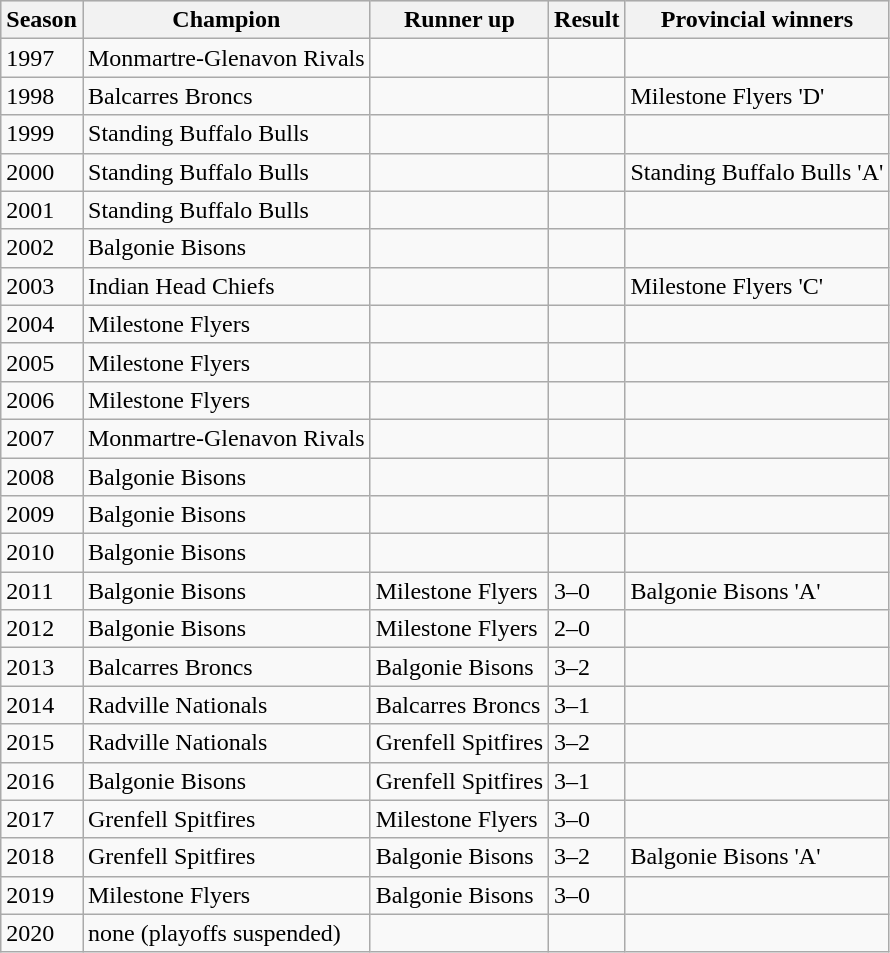<table class="wikitable">
<tr align="center" bgcolor="#dddddd">
<th>Season</th>
<th><strong>Champion</strong></th>
<th><strong>Runner up</strong></th>
<th><strong>Result</strong></th>
<th>Provincial winners</th>
</tr>
<tr>
<td>1997</td>
<td>Monmartre-Glenavon Rivals</td>
<td></td>
<td></td>
<td></td>
</tr>
<tr>
<td>1998</td>
<td>Balcarres Broncs</td>
<td></td>
<td></td>
<td>Milestone Flyers 'D'</td>
</tr>
<tr>
<td>1999</td>
<td>Standing Buffalo Bulls</td>
<td></td>
<td></td>
<td></td>
</tr>
<tr>
<td>2000</td>
<td>Standing Buffalo Bulls</td>
<td></td>
<td></td>
<td>Standing Buffalo Bulls 'A'</td>
</tr>
<tr>
<td>2001</td>
<td>Standing Buffalo Bulls</td>
<td></td>
<td></td>
<td></td>
</tr>
<tr>
<td>2002</td>
<td>Balgonie Bisons</td>
<td></td>
<td></td>
<td></td>
</tr>
<tr>
<td>2003</td>
<td>Indian Head Chiefs</td>
<td></td>
<td></td>
<td>Milestone Flyers 'C'</td>
</tr>
<tr>
<td>2004</td>
<td>Milestone Flyers</td>
<td></td>
<td></td>
<td></td>
</tr>
<tr>
<td>2005</td>
<td>Milestone Flyers</td>
<td></td>
<td></td>
<td></td>
</tr>
<tr>
<td>2006</td>
<td>Milestone Flyers</td>
<td></td>
<td></td>
<td></td>
</tr>
<tr>
<td>2007</td>
<td>Monmartre-Glenavon Rivals</td>
<td></td>
<td></td>
<td></td>
</tr>
<tr>
<td>2008</td>
<td>Balgonie Bisons</td>
<td></td>
<td></td>
<td></td>
</tr>
<tr>
<td>2009</td>
<td>Balgonie Bisons</td>
<td></td>
<td></td>
<td></td>
</tr>
<tr>
<td>2010</td>
<td>Balgonie Bisons</td>
<td></td>
<td></td>
<td></td>
</tr>
<tr>
<td>2011</td>
<td>Balgonie Bisons</td>
<td>Milestone Flyers</td>
<td>3–0</td>
<td>Balgonie Bisons 'A'</td>
</tr>
<tr>
<td>2012</td>
<td>Balgonie Bisons</td>
<td>Milestone Flyers</td>
<td>2–0</td>
<td></td>
</tr>
<tr>
<td>2013</td>
<td>Balcarres Broncs</td>
<td>Balgonie Bisons</td>
<td>3–2</td>
<td></td>
</tr>
<tr>
<td>2014</td>
<td>Radville Nationals</td>
<td>Balcarres Broncs</td>
<td>3–1</td>
<td></td>
</tr>
<tr>
<td>2015</td>
<td>Radville Nationals</td>
<td>Grenfell Spitfires</td>
<td>3–2</td>
<td></td>
</tr>
<tr>
<td>2016</td>
<td>Balgonie Bisons</td>
<td>Grenfell Spitfires</td>
<td>3–1</td>
<td></td>
</tr>
<tr>
<td>2017</td>
<td>Grenfell Spitfires</td>
<td>Milestone Flyers</td>
<td>3–0</td>
<td></td>
</tr>
<tr>
<td>2018</td>
<td>Grenfell Spitfires</td>
<td>Balgonie Bisons</td>
<td>3–2</td>
<td>Balgonie Bisons 'A'</td>
</tr>
<tr>
<td>2019</td>
<td>Milestone Flyers</td>
<td>Balgonie Bisons</td>
<td>3–0</td>
<td></td>
</tr>
<tr>
<td>2020</td>
<td>none (playoffs suspended)</td>
<td></td>
<td></td>
<td></td>
</tr>
</table>
